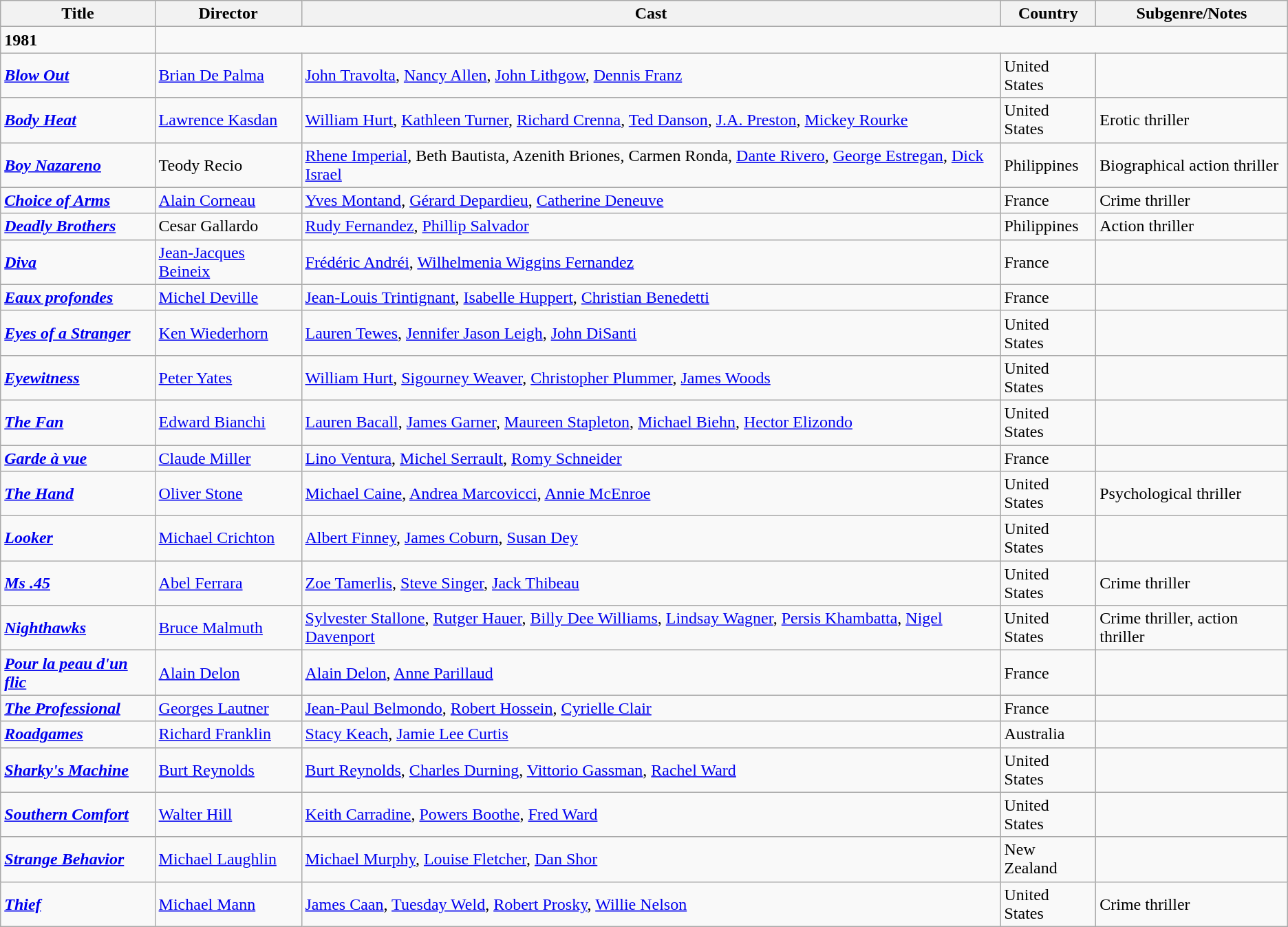<table class="wikitable sortable">
<tr>
<th>Title</th>
<th>Director</th>
<th>Cast</th>
<th>Country</th>
<th>Subgenre/Notes</th>
</tr>
<tr>
<td><strong>1981</strong></td>
</tr>
<tr>
<td><strong><em><a href='#'>Blow Out</a></em></strong></td>
<td><a href='#'>Brian De Palma</a></td>
<td><a href='#'>John Travolta</a>, <a href='#'>Nancy Allen</a>, <a href='#'>John Lithgow</a>, <a href='#'>Dennis Franz</a></td>
<td>United States</td>
<td></td>
</tr>
<tr>
<td><strong><em><a href='#'>Body Heat</a></em></strong></td>
<td><a href='#'>Lawrence Kasdan</a></td>
<td><a href='#'>William Hurt</a>, <a href='#'>Kathleen Turner</a>, <a href='#'>Richard Crenna</a>, <a href='#'>Ted Danson</a>, <a href='#'>J.A. Preston</a>, <a href='#'>Mickey Rourke</a></td>
<td>United States</td>
<td> Erotic thriller</td>
</tr>
<tr>
<td><strong><em><a href='#'>Boy Nazareno</a></em></strong></td>
<td>Teody Recio</td>
<td><a href='#'>Rhene Imperial</a>, Beth Bautista, Azenith Briones, Carmen Ronda, <a href='#'>Dante Rivero</a>, <a href='#'>George Estregan</a>, <a href='#'>Dick Israel</a></td>
<td>Philippines</td>
<td>Biographical action thriller</td>
</tr>
<tr>
<td><strong><em><a href='#'>Choice of Arms</a></em></strong></td>
<td><a href='#'>Alain Corneau</a></td>
<td><a href='#'>Yves Montand</a>, <a href='#'>Gérard Depardieu</a>, <a href='#'>Catherine Deneuve</a></td>
<td>France</td>
<td>Crime thriller</td>
</tr>
<tr>
<td><strong><em><a href='#'>Deadly Brothers</a></em></strong></td>
<td>Cesar Gallardo</td>
<td><a href='#'>Rudy Fernandez</a>, <a href='#'>Phillip Salvador</a></td>
<td>Philippines</td>
<td>Action thriller</td>
</tr>
<tr>
<td><strong><em><a href='#'>Diva</a></em></strong></td>
<td><a href='#'>Jean-Jacques Beineix</a></td>
<td><a href='#'>Frédéric Andréi</a>, <a href='#'>Wilhelmenia Wiggins Fernandez</a></td>
<td>France</td>
<td></td>
</tr>
<tr>
<td><strong><em><a href='#'>Eaux profondes</a></em></strong></td>
<td><a href='#'>Michel Deville</a></td>
<td><a href='#'>Jean-Louis Trintignant</a>, <a href='#'>Isabelle Huppert</a>, <a href='#'>Christian Benedetti</a></td>
<td>France</td>
<td></td>
</tr>
<tr>
<td><strong><em><a href='#'>Eyes of a Stranger</a></em></strong></td>
<td><a href='#'>Ken Wiederhorn</a></td>
<td><a href='#'>Lauren Tewes</a>, <a href='#'>Jennifer Jason Leigh</a>, <a href='#'>John DiSanti</a></td>
<td>United States</td>
<td></td>
</tr>
<tr>
<td><strong><em><a href='#'>Eyewitness</a></em></strong></td>
<td><a href='#'>Peter Yates</a></td>
<td><a href='#'>William Hurt</a>, <a href='#'>Sigourney Weaver</a>, <a href='#'>Christopher Plummer</a>, <a href='#'>James Woods</a></td>
<td>United States</td>
<td></td>
</tr>
<tr>
<td><strong><em><a href='#'>The Fan</a></em></strong></td>
<td><a href='#'>Edward Bianchi</a></td>
<td><a href='#'>Lauren Bacall</a>, <a href='#'>James Garner</a>, <a href='#'>Maureen Stapleton</a>, <a href='#'>Michael Biehn</a>, <a href='#'>Hector Elizondo</a></td>
<td>United States</td>
<td></td>
</tr>
<tr>
<td><strong><em><a href='#'>Garde à vue</a></em></strong></td>
<td><a href='#'>Claude Miller</a></td>
<td><a href='#'>Lino Ventura</a>, <a href='#'>Michel Serrault</a>, <a href='#'>Romy Schneider</a></td>
<td>France</td>
<td></td>
</tr>
<tr>
<td><strong><em><a href='#'>The Hand</a></em></strong></td>
<td><a href='#'>Oliver Stone</a></td>
<td><a href='#'>Michael Caine</a>, <a href='#'>Andrea Marcovicci</a>, <a href='#'>Annie McEnroe</a></td>
<td>United States</td>
<td>Psychological thriller</td>
</tr>
<tr>
<td><strong><em><a href='#'>Looker</a></em></strong></td>
<td><a href='#'>Michael Crichton</a></td>
<td><a href='#'>Albert Finney</a>, <a href='#'>James Coburn</a>, <a href='#'>Susan Dey</a></td>
<td>United States</td>
<td></td>
</tr>
<tr>
<td><strong><em><a href='#'>Ms .45</a></em></strong></td>
<td><a href='#'>Abel Ferrara</a></td>
<td><a href='#'>Zoe Tamerlis</a>, <a href='#'>Steve Singer</a>, <a href='#'>Jack Thibeau</a></td>
<td>United States</td>
<td>Crime thriller</td>
</tr>
<tr>
<td><strong><em><a href='#'>Nighthawks</a></em></strong></td>
<td><a href='#'>Bruce Malmuth</a></td>
<td><a href='#'>Sylvester Stallone</a>, <a href='#'>Rutger Hauer</a>, <a href='#'>Billy Dee Williams</a>, <a href='#'>Lindsay Wagner</a>, <a href='#'>Persis Khambatta</a>, <a href='#'>Nigel Davenport</a></td>
<td>United States</td>
<td>Crime thriller, action thriller</td>
</tr>
<tr>
<td><strong><em><a href='#'>Pour la peau d'un flic</a></em></strong></td>
<td><a href='#'>Alain Delon</a></td>
<td><a href='#'>Alain Delon</a>, <a href='#'>Anne Parillaud</a></td>
<td>France</td>
<td></td>
</tr>
<tr>
<td><strong><em><a href='#'>The Professional</a></em></strong></td>
<td><a href='#'>Georges Lautner</a></td>
<td><a href='#'>Jean-Paul Belmondo</a>, <a href='#'>Robert Hossein</a>, <a href='#'>Cyrielle Clair</a></td>
<td>France</td>
<td></td>
</tr>
<tr>
<td><strong><em><a href='#'>Roadgames</a></em></strong></td>
<td><a href='#'>Richard Franklin</a></td>
<td><a href='#'>Stacy Keach</a>, <a href='#'>Jamie Lee Curtis</a></td>
<td>Australia</td>
<td></td>
</tr>
<tr>
<td><strong><em><a href='#'>Sharky's Machine</a></em></strong></td>
<td><a href='#'>Burt Reynolds</a></td>
<td><a href='#'>Burt Reynolds</a>, <a href='#'>Charles Durning</a>, <a href='#'>Vittorio Gassman</a>, <a href='#'>Rachel Ward</a></td>
<td>United States</td>
<td></td>
</tr>
<tr>
<td><strong><em><a href='#'>Southern Comfort</a></em></strong></td>
<td><a href='#'>Walter Hill</a></td>
<td><a href='#'>Keith Carradine</a>, <a href='#'>Powers Boothe</a>, <a href='#'>Fred Ward</a></td>
<td>United States</td>
<td></td>
</tr>
<tr>
<td><strong><em><a href='#'>Strange Behavior</a></em></strong></td>
<td><a href='#'>Michael Laughlin</a></td>
<td><a href='#'>Michael Murphy</a>, <a href='#'>Louise Fletcher</a>, <a href='#'>Dan Shor</a></td>
<td>New Zealand</td>
<td></td>
</tr>
<tr>
<td><strong><em><a href='#'>Thief</a></em></strong></td>
<td><a href='#'>Michael Mann</a></td>
<td><a href='#'>James Caan</a>, <a href='#'>Tuesday Weld</a>, <a href='#'>Robert Prosky</a>, <a href='#'>Willie Nelson</a></td>
<td>United States</td>
<td>Crime thriller</td>
</tr>
</table>
